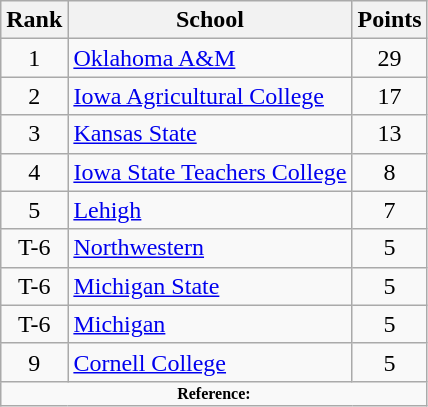<table class="wikitable" style="text-align:center">
<tr>
<th>Rank</th>
<th>School</th>
<th>Points</th>
</tr>
<tr>
<td>1</td>
<td align=left><a href='#'>Oklahoma A&M</a></td>
<td>29</td>
</tr>
<tr>
<td>2</td>
<td align=left><a href='#'>Iowa Agricultural College</a></td>
<td>17</td>
</tr>
<tr>
<td>3</td>
<td align=left><a href='#'>Kansas State</a></td>
<td>13</td>
</tr>
<tr>
<td>4</td>
<td align=left><a href='#'>Iowa State Teachers College</a></td>
<td>8</td>
</tr>
<tr>
<td>5</td>
<td align=left><a href='#'>Lehigh</a></td>
<td>7</td>
</tr>
<tr>
<td>T-6</td>
<td align=left><a href='#'>Northwestern</a></td>
<td>5</td>
</tr>
<tr>
<td>T-6</td>
<td align=left><a href='#'>Michigan State</a></td>
<td>5</td>
</tr>
<tr>
<td>T-6</td>
<td align=left><a href='#'>Michigan</a></td>
<td>5</td>
</tr>
<tr>
<td>9</td>
<td align=left><a href='#'>Cornell College</a></td>
<td>5</td>
</tr>
<tr>
<td colspan="3"  style="font-size:8pt; text-align:center;"><strong>Reference:</strong></td>
</tr>
</table>
